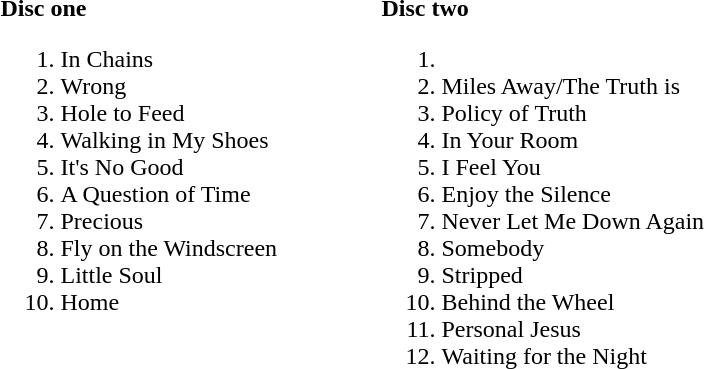<table>
<tr>
<td width=250 valign=top><br><strong>Disc one</strong><ol><li>In Chains</li><li>Wrong</li><li>Hole to Feed</li><li>Walking in My Shoes</li><li>It's No Good</li><li>A Question of Time</li><li>Precious</li><li>Fly on the Windscreen</li><li>Little Soul</li><li>Home</li></ol></td>
<td width=250 valign=top><br><strong>Disc two</strong><ol><li><li>Miles Away/The Truth is</li><li>Policy of Truth</li><li>In Your Room</li><li>I Feel You</li><li>Enjoy the Silence</li><li>Never Let Me Down Again</li><li>Somebody</li><li>Stripped</li><li>Behind the Wheel</li><li>Personal Jesus</li><li>Waiting for the Night</li></ol></td>
</tr>
</table>
